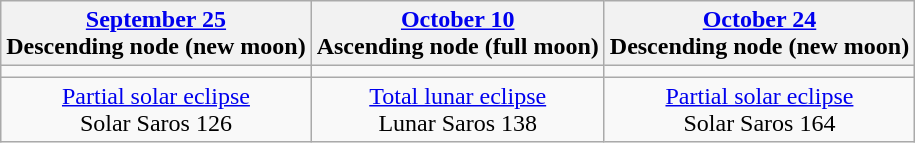<table class="wikitable">
<tr>
<th><a href='#'>September 25</a><br>Descending node (new moon)<br></th>
<th><a href='#'>October 10</a><br>Ascending node (full moon)<br></th>
<th><a href='#'>October 24</a><br>Descending node (new moon)<br></th>
</tr>
<tr>
<td></td>
<td></td>
<td></td>
</tr>
<tr align=center>
<td><a href='#'>Partial solar eclipse</a><br>Solar Saros 126</td>
<td><a href='#'>Total lunar eclipse</a><br>Lunar Saros 138</td>
<td><a href='#'>Partial solar eclipse</a><br>Solar Saros 164</td>
</tr>
</table>
